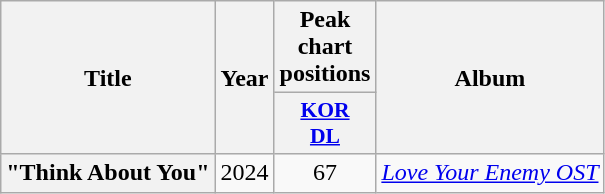<table class="wikitable plainrowheaders" style="text-align:center">
<tr>
<th scope="col" rowspan="2">Title</th>
<th scope="col" rowspan="2">Year</th>
<th scope="col" colspan="1">Peak chart positions</th>
<th scope="col" rowspan="2">Album</th>
</tr>
<tr>
<th scope="col" style="width:3em;font-size:90%"><a href='#'>KOR<br>DL</a><br></th>
</tr>
<tr>
<th scope="row">"Think About You"</th>
<td>2024</td>
<td>67</td>
<td><em><a href='#'>Love Your Enemy OST</a></em></td>
</tr>
</table>
